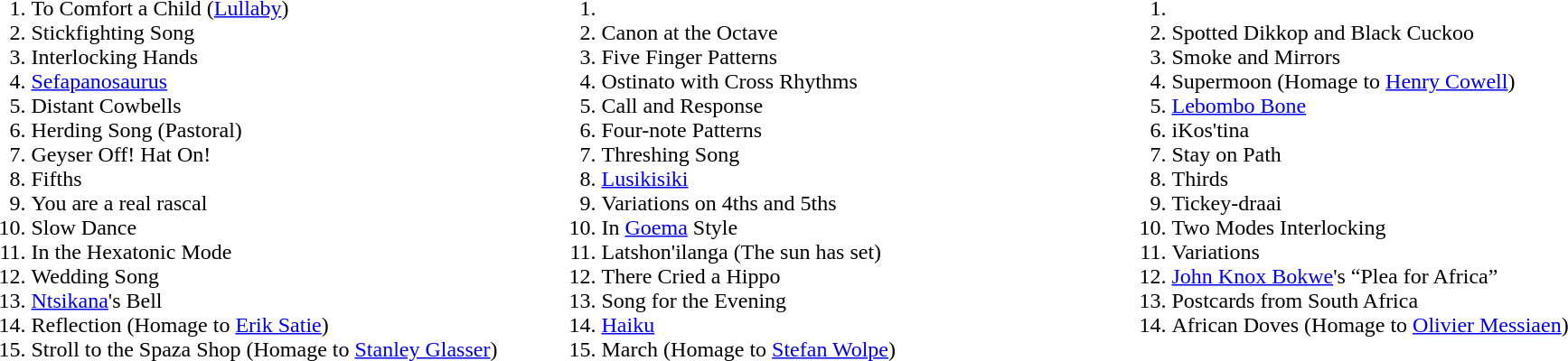<table width=100%>
<tr valign ="top">
<td width=33%><br><ol><li>To Comfort a Child (<a href='#'>Lullaby</a>)</li><li>Stickfighting Song</li><li>Interlocking Hands</li><li><a href='#'>Sefapanosaurus</a></li><li>Distant Cowbells</li><li>Herding Song (Pastoral)</li><li>Geyser Off! Hat On!</li><li>Fifths</li><li>You are a real rascal</li><li>Slow Dance</li><li>In the Hexatonic Mode</li><li>Wedding Song</li><li><a href='#'>Ntsikana</a>'s Bell</li><li>Reflection (Homage to <a href='#'>Erik Satie</a>)</li><li>Stroll to the Spaza Shop (Homage to <a href='#'>Stanley Glasser</a>)</li></ol></td>
<td width=33%><br><ol><li><li> Canon at the Octave</li><li>Five Finger Patterns</li><li>Ostinato with Cross Rhythms</li><li>Call and Response</li><li>Four-note Patterns</li><li>Threshing Song</li><li><a href='#'>Lusikisiki</a></li><li>Variations on 4ths and 5ths</li><li>In <a href='#'>Goema</a> Style</li><li>Latshon'ilanga (The sun has set)</li><li>There Cried a Hippo</li><li>Song for the Evening</li><li><a href='#'>Haiku</a></li><li>March	(Homage to <a href='#'>Stefan Wolpe</a>)</li></ol></td>
<td width=33%><br><ol><li><li> Spotted Dikkop and Black Cuckoo</li><li>Smoke and Mirrors</li><li>Supermoon	(Homage to <a href='#'>Henry Cowell</a>)</li><li><a href='#'>Lebombo Bone</a></li><li>iKos'tina</li><li>Stay on Path</li><li>Thirds</li><li>Tickey-draai</li><li>Two Modes Interlocking</li><li>Variations</li><li><a href='#'>John Knox Bokwe</a>'s “Plea for Africa”</li><li>Postcards from South Africa</li><li>African Doves (Homage to <a href='#'>Olivier Messiaen</a>)</li></ol></td>
</tr>
</table>
